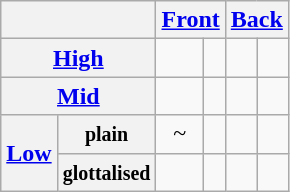<table class="wikitable" style="float:left; text-align:center">
<tr>
<th colspan="2"></th>
<th colspan="2"><a href='#'>Front</a></th>
<th colspan="2"><a href='#'>Back</a></th>
</tr>
<tr>
<th colspan="2"><a href='#'>High</a></th>
<td align="center"> </td>
<td></td>
<td align="center"></td>
<td></td>
</tr>
<tr>
<th colspan="2"><a href='#'>Mid</a></th>
<td align="center"> </td>
<td></td>
<td> </td>
<td></td>
</tr>
<tr>
<th rowspan="2"><a href='#'>Low</a></th>
<th><small>plain</small></th>
<td>~ </td>
<td> </td>
<td> </td>
<td> </td>
</tr>
<tr>
<th><small>glottalised</small></th>
<td> </td>
<td></td>
<td></td>
<td></td>
</tr>
</table>
